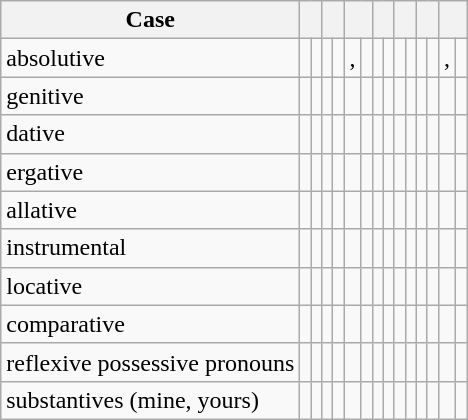<table class="wikitable">
<tr>
<th>Case</th>
<th colspan=2></th>
<th colspan=2></th>
<th colspan=2></th>
<th colspan=2></th>
<th colspan=2></th>
<th colspan=2></th>
<th colspan=2></th>
</tr>
<tr>
<td>absolutive</td>
<td></td>
<td></td>
<td></td>
<td></td>
<td>, </td>
<td></td>
<td></td>
<td></td>
<td></td>
<td></td>
<td></td>
<td></td>
<td>, </td>
<td></td>
</tr>
<tr>
<td>genitive</td>
<td></td>
<td></td>
<td></td>
<td></td>
<td></td>
<td></td>
<td></td>
<td></td>
<td></td>
<td></td>
<td></td>
<td></td>
<td></td>
<td></td>
</tr>
<tr>
<td>dative</td>
<td></td>
<td></td>
<td></td>
<td></td>
<td></td>
<td></td>
<td></td>
<td></td>
<td></td>
<td></td>
<td></td>
<td></td>
<td></td>
<td></td>
</tr>
<tr>
<td>ergative</td>
<td></td>
<td></td>
<td></td>
<td></td>
<td></td>
<td></td>
<td></td>
<td></td>
<td></td>
<td></td>
<td></td>
<td></td>
<td></td>
<td></td>
</tr>
<tr>
<td>allative</td>
<td></td>
<td></td>
<td></td>
<td></td>
<td></td>
<td></td>
<td></td>
<td></td>
<td></td>
<td></td>
<td></td>
<td></td>
<td></td>
<td></td>
</tr>
<tr>
<td>instrumental</td>
<td></td>
<td></td>
<td></td>
<td></td>
<td></td>
<td></td>
<td></td>
<td></td>
<td></td>
<td></td>
<td></td>
<td></td>
<td></td>
<td></td>
</tr>
<tr>
<td>locative</td>
<td></td>
<td></td>
<td></td>
<td></td>
<td></td>
<td></td>
<td></td>
<td></td>
<td></td>
<td></td>
<td></td>
<td></td>
<td></td>
<td></td>
</tr>
<tr>
<td>comparative</td>
<td></td>
<td></td>
<td></td>
<td></td>
<td></td>
<td></td>
<td></td>
<td></td>
<td></td>
<td></td>
<td></td>
<td></td>
<td></td>
<td></td>
</tr>
<tr>
<td>reflexive possessive pronouns</td>
<td></td>
<td></td>
<td></td>
<td></td>
<td></td>
<td></td>
<td></td>
<td></td>
<td></td>
<td></td>
<td></td>
<td></td>
<td></td>
<td></td>
</tr>
<tr>
<td>substantives (mine, yours)</td>
<td></td>
<td></td>
<td></td>
<td></td>
<td></td>
<td></td>
<td></td>
<td></td>
<td></td>
<td></td>
<td></td>
<td></td>
<td></td>
<td></td>
</tr>
</table>
